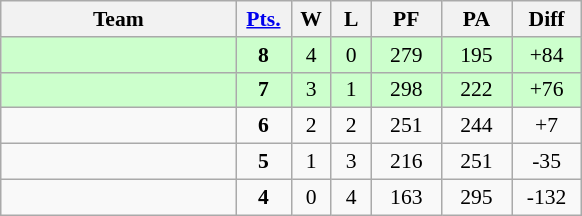<table class=wikitable style="font-size:90%;">
<tr align=center>
<th width=150px>Team</th>
<th width=30px><a href='#'>Pts.</a></th>
<th width=20px>W</th>
<th width=20px>L</th>
<th width=40px>PF</th>
<th width=40px>PA</th>
<th width=40px>Diff</th>
</tr>
<tr align=center bgcolor="#ccffcc">
<td align=left></td>
<td><strong>8</strong></td>
<td>4</td>
<td>0</td>
<td>279</td>
<td>195</td>
<td>+84</td>
</tr>
<tr align=center bgcolor="#ccffcc">
<td align=left></td>
<td><strong>7</strong></td>
<td>3</td>
<td>1</td>
<td>298</td>
<td>222</td>
<td>+76</td>
</tr>
<tr align=center>
<td align=left></td>
<td><strong>6</strong></td>
<td>2</td>
<td>2</td>
<td>251</td>
<td>244</td>
<td>+7</td>
</tr>
<tr align=center>
<td align=left></td>
<td><strong>5</strong></td>
<td>1</td>
<td>3</td>
<td>216</td>
<td>251</td>
<td>-35</td>
</tr>
<tr align=center>
<td align=left></td>
<td><strong>4</strong></td>
<td>0</td>
<td>4</td>
<td>163</td>
<td>295</td>
<td>-132</td>
</tr>
</table>
